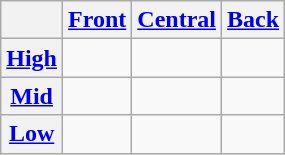<table class="wikitable">
<tr>
<th></th>
<th><a href='#'>Front</a></th>
<th><a href='#'>Central</a></th>
<th><a href='#'>Back</a></th>
</tr>
<tr>
<th><a href='#'>High</a></th>
<td></td>
<td></td>
<td></td>
</tr>
<tr>
<th><a href='#'>Mid</a></th>
<td></td>
<td></td>
<td></td>
</tr>
<tr>
<th><a href='#'>Low</a></th>
<td></td>
<td></td>
<td></td>
</tr>
</table>
